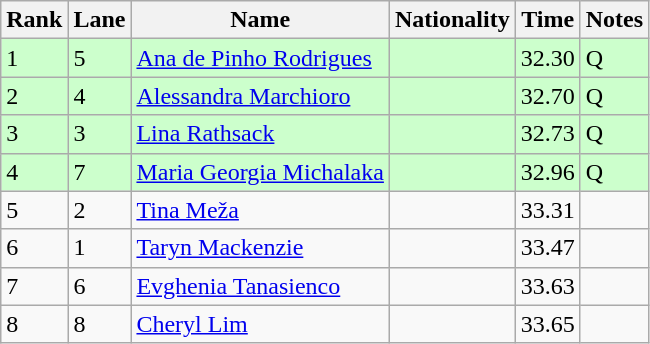<table class="wikitable">
<tr>
<th>Rank</th>
<th>Lane</th>
<th>Name</th>
<th>Nationality</th>
<th>Time</th>
<th>Notes</th>
</tr>
<tr bgcolor=ccffcc>
<td>1</td>
<td>5</td>
<td><a href='#'>Ana de Pinho Rodrigues</a></td>
<td></td>
<td>32.30</td>
<td>Q</td>
</tr>
<tr bgcolor=ccffcc>
<td>2</td>
<td>4</td>
<td><a href='#'>Alessandra Marchioro</a></td>
<td></td>
<td>32.70</td>
<td>Q</td>
</tr>
<tr bgcolor=ccffcc>
<td>3</td>
<td>3</td>
<td><a href='#'>Lina Rathsack</a></td>
<td></td>
<td>32.73</td>
<td>Q</td>
</tr>
<tr bgcolor=ccffcc>
<td>4</td>
<td>7</td>
<td><a href='#'>Maria Georgia Michalaka</a></td>
<td></td>
<td>32.96</td>
<td>Q</td>
</tr>
<tr>
<td>5</td>
<td>2</td>
<td><a href='#'>Tina Meža</a></td>
<td></td>
<td>33.31</td>
<td></td>
</tr>
<tr>
<td>6</td>
<td>1</td>
<td><a href='#'>Taryn Mackenzie</a></td>
<td></td>
<td>33.47</td>
<td></td>
</tr>
<tr>
<td>7</td>
<td>6</td>
<td><a href='#'>Evghenia Tanasienco</a></td>
<td></td>
<td>33.63</td>
<td></td>
</tr>
<tr>
<td>8</td>
<td>8</td>
<td><a href='#'>Cheryl Lim</a></td>
<td></td>
<td>33.65</td>
<td></td>
</tr>
</table>
